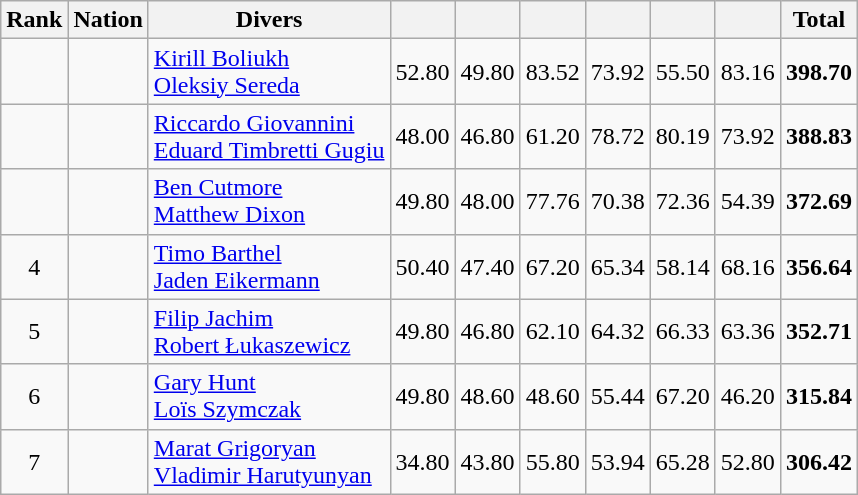<table class="wikitable sortable" style="text-align:center">
<tr>
<th>Rank</th>
<th>Nation</th>
<th>Divers</th>
<th></th>
<th></th>
<th></th>
<th></th>
<th></th>
<th></th>
<th>Total</th>
</tr>
<tr>
<td></td>
<td align=left></td>
<td align=left><a href='#'>Kirill Boliukh</a><br><a href='#'>Oleksiy Sereda</a></td>
<td>52.80</td>
<td>49.80</td>
<td>83.52</td>
<td>73.92</td>
<td>55.50</td>
<td>83.16</td>
<td><strong>398.70</strong></td>
</tr>
<tr>
<td></td>
<td align=left></td>
<td align=left><a href='#'>Riccardo Giovannini</a><br><a href='#'>Eduard Timbretti Gugiu</a></td>
<td>48.00</td>
<td>46.80</td>
<td>61.20</td>
<td>78.72</td>
<td>80.19</td>
<td>73.92</td>
<td><strong>388.83</strong></td>
</tr>
<tr>
<td></td>
<td align=left></td>
<td align=left><a href='#'>Ben Cutmore</a><br><a href='#'>Matthew Dixon</a></td>
<td>49.80</td>
<td>48.00</td>
<td>77.76</td>
<td>70.38</td>
<td>72.36</td>
<td>54.39</td>
<td><strong>372.69</strong></td>
</tr>
<tr>
<td>4</td>
<td align=left></td>
<td align=left><a href='#'>Timo Barthel</a><br><a href='#'>Jaden Eikermann</a></td>
<td>50.40</td>
<td>47.40</td>
<td>67.20</td>
<td>65.34</td>
<td>58.14</td>
<td>68.16</td>
<td><strong>356.64</strong></td>
</tr>
<tr>
<td>5</td>
<td align=left></td>
<td align=left><a href='#'>Filip Jachim</a><br><a href='#'>Robert Łukaszewicz</a></td>
<td>49.80</td>
<td>46.80</td>
<td>62.10</td>
<td>64.32</td>
<td>66.33</td>
<td>63.36</td>
<td><strong>352.71</strong></td>
</tr>
<tr>
<td>6</td>
<td align=left></td>
<td align=left><a href='#'>Gary Hunt</a><br><a href='#'>Loïs Szymczak</a></td>
<td>49.80</td>
<td>48.60</td>
<td>48.60</td>
<td>55.44</td>
<td>67.20</td>
<td>46.20</td>
<td><strong>315.84</strong></td>
</tr>
<tr>
<td>7</td>
<td align=left></td>
<td align=left><a href='#'>Marat Grigoryan</a><br><a href='#'>Vladimir Harutyunyan</a></td>
<td>34.80</td>
<td>43.80</td>
<td>55.80</td>
<td>53.94</td>
<td>65.28</td>
<td>52.80</td>
<td><strong>306.42</strong></td>
</tr>
</table>
